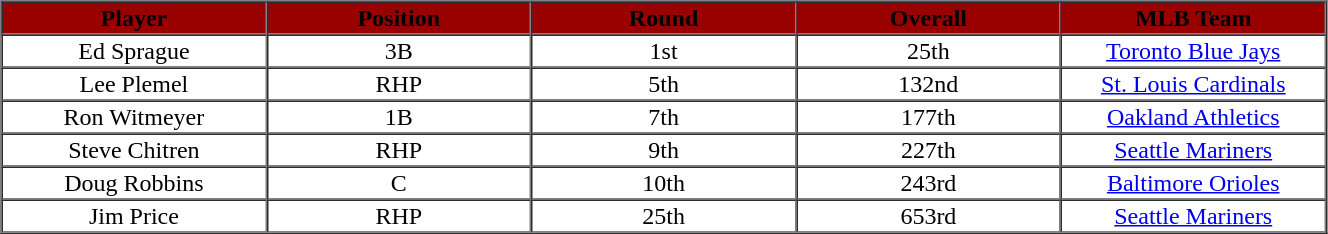<table cellpadding="1" border="1" cellspacing="0" width="70%">
<tr>
<th bgcolor="#990000" width="20%"><span>Player</span></th>
<th bgcolor="#990000" width="20%"><span>Position</span></th>
<th bgcolor="#990000" width="20%"><span>Round</span></th>
<th bgcolor="#990000" width="20%"><span>Overall</span></th>
<th bgcolor="#990000" width="20%"><span>MLB Team</span></th>
</tr>
<tr align="center">
<td>Ed Sprague</td>
<td>3B</td>
<td>1st</td>
<td>25th</td>
<td><a href='#'>Toronto Blue Jays</a></td>
</tr>
<tr align="center">
<td>Lee Plemel</td>
<td>RHP</td>
<td>5th</td>
<td>132nd</td>
<td><a href='#'>St. Louis Cardinals</a></td>
</tr>
<tr align="center">
<td>Ron Witmeyer</td>
<td>1B</td>
<td>7th</td>
<td>177th</td>
<td><a href='#'>Oakland Athletics</a></td>
</tr>
<tr align="center">
<td>Steve Chitren</td>
<td>RHP</td>
<td>9th</td>
<td>227th</td>
<td><a href='#'>Seattle Mariners</a></td>
</tr>
<tr align="center">
<td>Doug Robbins</td>
<td>C</td>
<td>10th</td>
<td>243rd</td>
<td><a href='#'>Baltimore Orioles</a></td>
</tr>
<tr align="center">
<td>Jim Price</td>
<td>RHP</td>
<td>25th</td>
<td>653rd</td>
<td><a href='#'>Seattle Mariners</a></td>
</tr>
</table>
